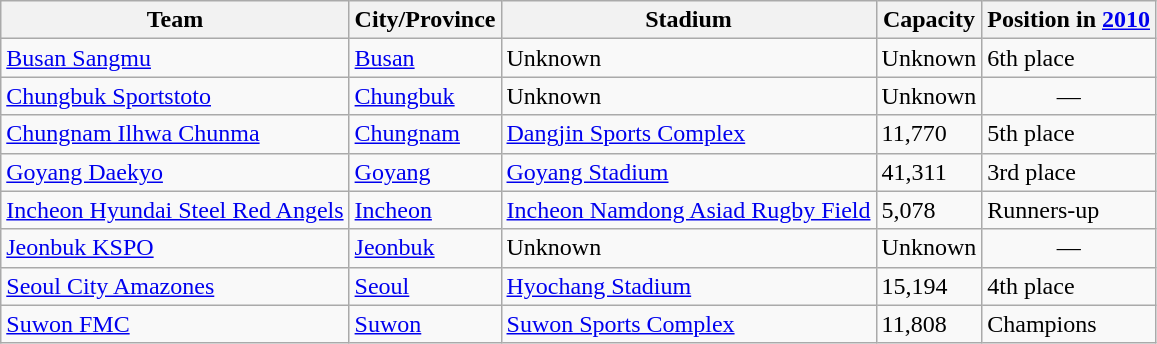<table class="wikitable sortable">
<tr>
<th>Team</th>
<th>City/Province</th>
<th>Stadium</th>
<th>Capacity</th>
<th data-sort-type="number">Position in <a href='#'>2010</a></th>
</tr>
<tr>
<td><a href='#'>Busan Sangmu</a></td>
<td><a href='#'>Busan</a></td>
<td>Unknown</td>
<td>Unknown</td>
<td>6th place</td>
</tr>
<tr>
<td><a href='#'>Chungbuk Sportstoto</a></td>
<td><a href='#'>Chungbuk</a></td>
<td>Unknown</td>
<td>Unknown</td>
<td align="center">—</td>
</tr>
<tr>
<td><a href='#'>Chungnam Ilhwa Chunma</a></td>
<td><a href='#'>Chungnam</a></td>
<td><a href='#'>Dangjin Sports Complex</a></td>
<td>11,770</td>
<td>5th place</td>
</tr>
<tr>
<td><a href='#'>Goyang Daekyo</a></td>
<td><a href='#'>Goyang</a></td>
<td><a href='#'>Goyang Stadium</a></td>
<td>41,311</td>
<td>3rd place</td>
</tr>
<tr>
<td><a href='#'>Incheon Hyundai Steel Red Angels</a></td>
<td><a href='#'>Incheon</a></td>
<td><a href='#'>Incheon Namdong Asiad Rugby Field</a></td>
<td>5,078</td>
<td>Runners-up</td>
</tr>
<tr>
<td><a href='#'>Jeonbuk KSPO</a></td>
<td><a href='#'>Jeonbuk</a></td>
<td>Unknown</td>
<td>Unknown</td>
<td align="center">—</td>
</tr>
<tr>
<td><a href='#'>Seoul City Amazones</a></td>
<td><a href='#'>Seoul</a></td>
<td><a href='#'>Hyochang Stadium</a></td>
<td>15,194</td>
<td>4th place</td>
</tr>
<tr>
<td><a href='#'>Suwon FMC</a></td>
<td><a href='#'>Suwon</a></td>
<td><a href='#'>Suwon Sports Complex</a></td>
<td>11,808</td>
<td>Champions</td>
</tr>
</table>
